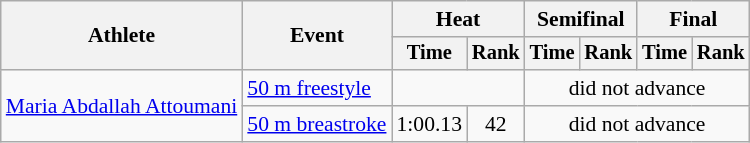<table class=wikitable style="font-size:90%">
<tr>
<th rowspan=2>Athlete</th>
<th rowspan=2>Event</th>
<th colspan=2>Heat</th>
<th colspan=2>Semifinal</th>
<th colspan=2>Final</th>
</tr>
<tr style="font-size:95%">
<th>Time</th>
<th>Rank</th>
<th>Time</th>
<th>Rank</th>
<th>Time</th>
<th>Rank</th>
</tr>
<tr align=center>
<td rowspan=2 align=left><a href='#'>Maria Abdallah Attoumani</a></td>
<td align=left><a href='#'>50 m freestyle</a></td>
<td colspan=2></td>
<td colspan=4>did not advance</td>
</tr>
<tr align=center>
<td align=left><a href='#'>50 m breastroke</a></td>
<td>1:00.13</td>
<td>42</td>
<td colspan=4>did not advance</td>
</tr>
</table>
